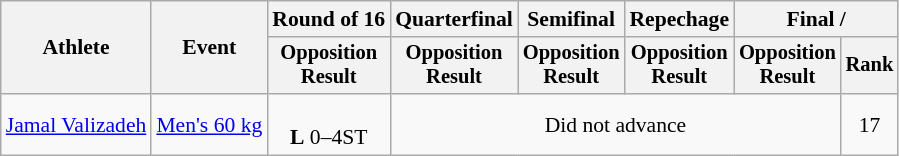<table class="wikitable" style="font-size:90%">
<tr>
<th rowspan=2>Athlete</th>
<th rowspan=2>Event</th>
<th>Round of 16</th>
<th>Quarterfinal</th>
<th>Semifinal</th>
<th>Repechage</th>
<th colspan=2>Final / </th>
</tr>
<tr style="font-size: 95%">
<th>Opposition<br>Result</th>
<th>Opposition<br>Result</th>
<th>Opposition<br>Result</th>
<th>Opposition<br>Result</th>
<th>Opposition<br>Result</th>
<th>Rank</th>
</tr>
<tr align=center>
<td align=left><a href='#'>Jamal Valizadeh</a></td>
<td align=left><a href='#'>Men's 60 kg</a></td>
<td><br><strong>L</strong> 0–4ST</td>
<td colspan=4>Did not advance</td>
<td>17</td>
</tr>
</table>
